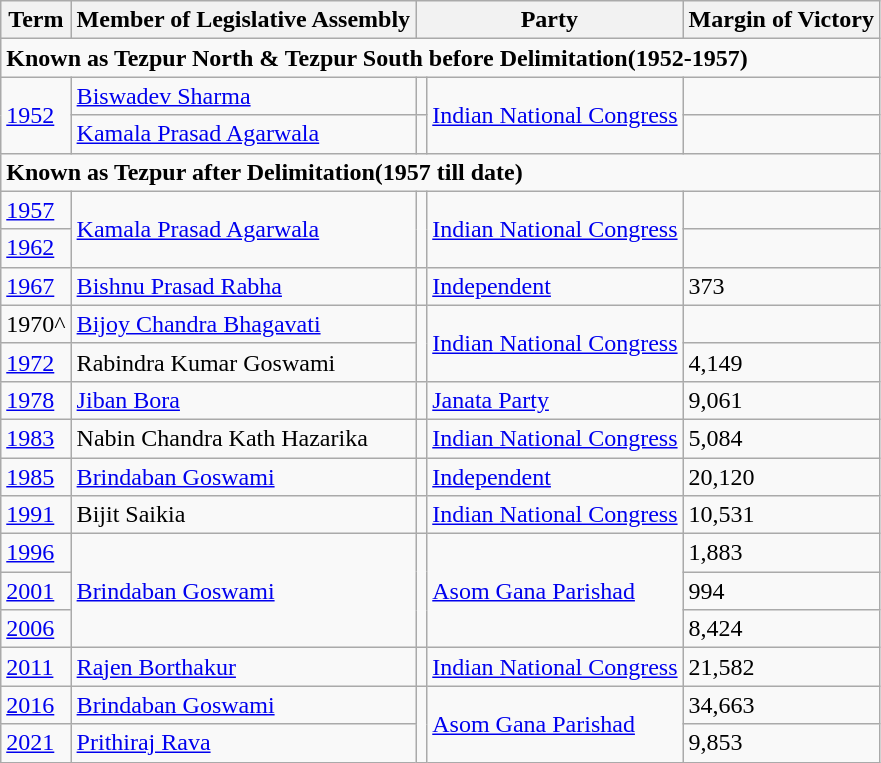<table class="wikitable sortable mw-collapsible">
<tr>
<th>Term</th>
<th>Member of Legislative Assembly</th>
<th colspan="2">Party</th>
<th><strong>Margin of Victory</strong></th>
</tr>
<tr>
<td colspan="5"><strong>Known as Tezpur North & Tezpur South before Delimitation(1952-1957)</strong></td>
</tr>
<tr>
<td rowspan="2"><a href='#'>1952</a></td>
<td><a href='#'>Biswadev Sharma</a></td>
<td></td>
<td rowspan="2"><a href='#'>Indian National Congress</a></td>
<td></td>
</tr>
<tr>
<td><a href='#'>Kamala Prasad Agarwala</a></td>
<td></td>
<td></td>
</tr>
<tr>
<td colspan="5"><strong>Known as Tezpur after Delimitation(1957 till date)</strong></td>
</tr>
<tr>
<td><a href='#'>1957</a></td>
<td rowspan="2"><a href='#'>Kamala Prasad Agarwala</a></td>
<td rowspan="2"></td>
<td rowspan="2"><a href='#'>Indian National Congress</a></td>
<td></td>
</tr>
<tr>
<td><a href='#'>1962</a></td>
<td></td>
</tr>
<tr>
<td><a href='#'>1967</a></td>
<td><a href='#'>Bishnu Prasad Rabha</a></td>
<td></td>
<td><a href='#'>Independent</a></td>
<td>373</td>
</tr>
<tr>
<td>1970^</td>
<td><a href='#'>Bijoy Chandra Bhagavati</a></td>
<td rowspan="2"></td>
<td rowspan="2"><a href='#'>Indian National Congress</a></td>
<td></td>
</tr>
<tr>
<td><a href='#'>1972</a></td>
<td>Rabindra Kumar Goswami</td>
<td>4,149</td>
</tr>
<tr>
<td><a href='#'>1978</a></td>
<td><a href='#'>Jiban Bora</a></td>
<td></td>
<td><a href='#'>Janata Party</a></td>
<td>9,061</td>
</tr>
<tr>
<td><a href='#'>1983</a></td>
<td>Nabin Chandra Kath Hazarika</td>
<td></td>
<td><a href='#'>Indian National Congress</a></td>
<td>5,084</td>
</tr>
<tr>
<td><a href='#'>1985</a></td>
<td><a href='#'>Brindaban Goswami</a></td>
<td></td>
<td><a href='#'>Independent</a></td>
<td>20,120</td>
</tr>
<tr>
<td><a href='#'>1991</a></td>
<td>Bijit Saikia</td>
<td></td>
<td><a href='#'>Indian National Congress</a></td>
<td>10,531</td>
</tr>
<tr>
<td><a href='#'>1996</a></td>
<td rowspan="3"><a href='#'>Brindaban Goswami</a></td>
<td rowspan="3"></td>
<td rowspan="3"><a href='#'>Asom Gana Parishad</a></td>
<td>1,883</td>
</tr>
<tr>
<td><a href='#'>2001</a></td>
<td>994</td>
</tr>
<tr>
<td><a href='#'>2006</a></td>
<td>8,424</td>
</tr>
<tr>
<td><a href='#'>2011</a></td>
<td><a href='#'>Rajen Borthakur</a></td>
<td></td>
<td><a href='#'>Indian National Congress</a></td>
<td>21,582</td>
</tr>
<tr>
<td><a href='#'>2016</a></td>
<td><a href='#'>Brindaban Goswami</a></td>
<td rowspan="2"></td>
<td rowspan="2"><a href='#'>Asom Gana Parishad</a></td>
<td>34,663</td>
</tr>
<tr>
<td><a href='#'>2021</a></td>
<td><a href='#'>Prithiraj Rava</a></td>
<td>9,853</td>
</tr>
</table>
